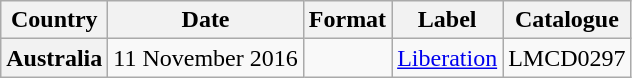<table class="wikitable plainrowheaders">
<tr>
<th scope="col">Country</th>
<th scope="col">Date</th>
<th scope="col">Format</th>
<th scope="col">Label</th>
<th scope="col">Catalogue</th>
</tr>
<tr>
<th scope="row">Australia</th>
<td>11 November 2016</td>
<td></td>
<td><a href='#'>Liberation</a></td>
<td>LMCD0297</td>
</tr>
</table>
